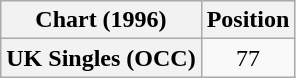<table class="wikitable plainrowheaders" style="text-align:center">
<tr>
<th scope="col">Chart (1996)</th>
<th scope="col">Position</th>
</tr>
<tr>
<th scope="row">UK Singles (OCC)</th>
<td>77</td>
</tr>
</table>
